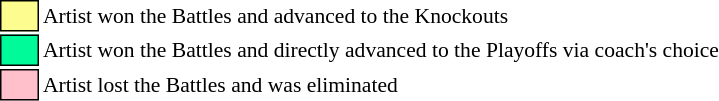<table class="toccolours" style="font-size: 90%; white-space: nowrap;">
<tr>
<td style="background-color:#fdfc8f; border: 1px solid black">      </td>
<td>Artist won the Battles and advanced to the Knockouts</td>
</tr>
<tr>
<td style="background-color:#00fa9a; border: 1px solid black">      </td>
<td>Artist won the Battles and directly advanced to the Playoffs via coach's choice</td>
</tr>
<tr>
<td style="background-color:pink; border: 1px solid black">      </td>
<td>Artist lost the Battles and was eliminated</td>
</tr>
<tr>
</tr>
</table>
